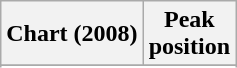<table class="wikitable sortable plainrowheaders" style="text-align:center;">
<tr>
<th scope="col">Chart (2008)</th>
<th scope="col">Peak<br>position</th>
</tr>
<tr>
</tr>
<tr>
</tr>
<tr>
</tr>
</table>
